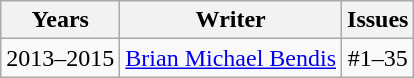<table class="wikitable">
<tr>
<th>Years</th>
<th>Writer</th>
<th>Issues</th>
</tr>
<tr>
<td align="center">2013–2015</td>
<td align="center"><a href='#'>Brian Michael Bendis</a></td>
<td align="center">#1–35</td>
</tr>
</table>
